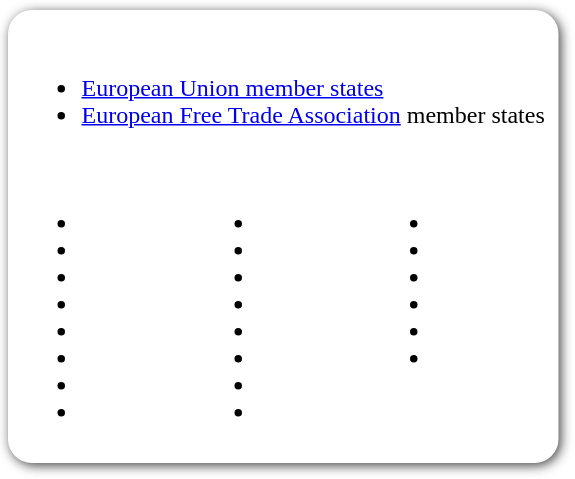<table style=" border-radius:1em; box-shadow: 0.1em 0.1em 0.5em rgba(0,0,0,0.75); background-color: white; border: 1px solid white; margin:10px 0px; padding: 5px;">
<tr>
<td colspan=3><br><ul><li> <a href='#'>European Union member states</a></li><li> <a href='#'>European Free Trade Association</a> member states</li></ul></td>
</tr>
<tr>
<td><br><ul><li></li><li></li><li></li><li></li><li></li><li></li><li></li><li></li></ul></td>
<td valign="top"><br><ul><li></li><li></li><li></li><li></li><li></li><li></li><li></li><li></li></ul></td>
<td valign="top"><br><ul><li></li><li></li><li></li><li></li><li></li><li></li></ul></td>
</tr>
</table>
